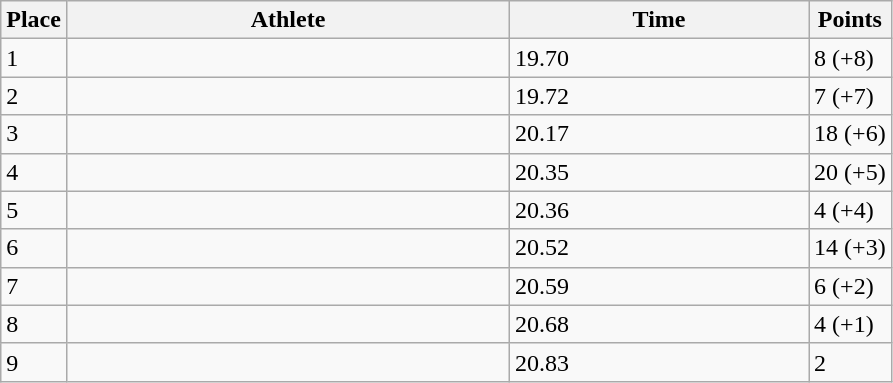<table class="wikitable sortable">
<tr>
<th>Place</th>
<th style="width:18em">Athlete</th>
<th style="width:12em">Time</th>
<th>Points</th>
</tr>
<tr>
<td>1</td>
<td></td>
<td>19.70   </td>
<td>8 (+8)</td>
</tr>
<tr>
<td>2</td>
<td></td>
<td>19.72</td>
<td>7 (+7)</td>
</tr>
<tr>
<td>3</td>
<td></td>
<td>20.17</td>
<td>18 (+6)</td>
</tr>
<tr>
<td>4</td>
<td></td>
<td>20.35</td>
<td>20 (+5)</td>
</tr>
<tr>
<td>5</td>
<td></td>
<td>20.36</td>
<td>4 (+4)</td>
</tr>
<tr>
<td>6</td>
<td></td>
<td>20.52</td>
<td>14 (+3)</td>
</tr>
<tr>
<td>7</td>
<td></td>
<td>20.59</td>
<td>6 (+2)</td>
</tr>
<tr>
<td>8</td>
<td></td>
<td>20.68</td>
<td>4 (+1)</td>
</tr>
<tr>
<td>9</td>
<td></td>
<td>20.83</td>
<td>2</td>
</tr>
</table>
